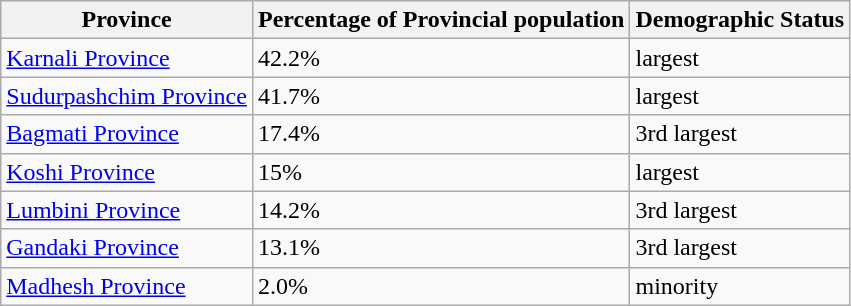<table class="wikitable">
<tr>
<th>Province</th>
<th>Percentage of Provincial population</th>
<th>Demographic Status</th>
</tr>
<tr>
<td><a href='#'>Karnali Province</a></td>
<td>42.2%</td>
<td>largest</td>
</tr>
<tr>
<td><a href='#'>Sudurpashchim Province</a></td>
<td>41.7%</td>
<td>largest</td>
</tr>
<tr>
<td><a href='#'>Bagmati Province</a></td>
<td>17.4%</td>
<td>3rd largest</td>
</tr>
<tr>
<td><a href='#'>Koshi Province</a></td>
<td>15%</td>
<td>largest</td>
</tr>
<tr>
<td><a href='#'>Lumbini Province</a></td>
<td>14.2%</td>
<td>3rd largest</td>
</tr>
<tr>
<td><a href='#'>Gandaki Province</a></td>
<td>13.1%</td>
<td>3rd largest</td>
</tr>
<tr>
<td><a href='#'>Madhesh Province</a></td>
<td>2.0%</td>
<td>minority</td>
</tr>
</table>
